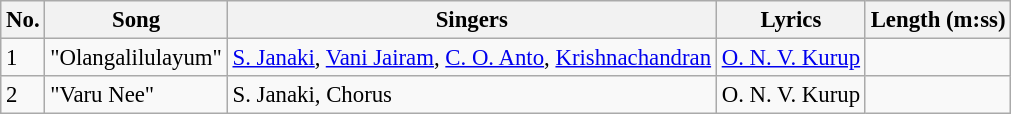<table class="wikitable" style="font-size:95%;">
<tr>
<th>No.</th>
<th>Song</th>
<th>Singers</th>
<th>Lyrics</th>
<th>Length (m:ss)</th>
</tr>
<tr>
<td>1</td>
<td>"Olangalilulayum"</td>
<td><a href='#'>S. Janaki</a>, <a href='#'>Vani Jairam</a>, <a href='#'>C. O. Anto</a>, <a href='#'>Krishnachandran</a></td>
<td><a href='#'>O. N. V. Kurup</a></td>
<td></td>
</tr>
<tr>
<td>2</td>
<td>"Varu Nee"</td>
<td>S. Janaki, Chorus</td>
<td>O. N. V. Kurup</td>
<td></td>
</tr>
</table>
